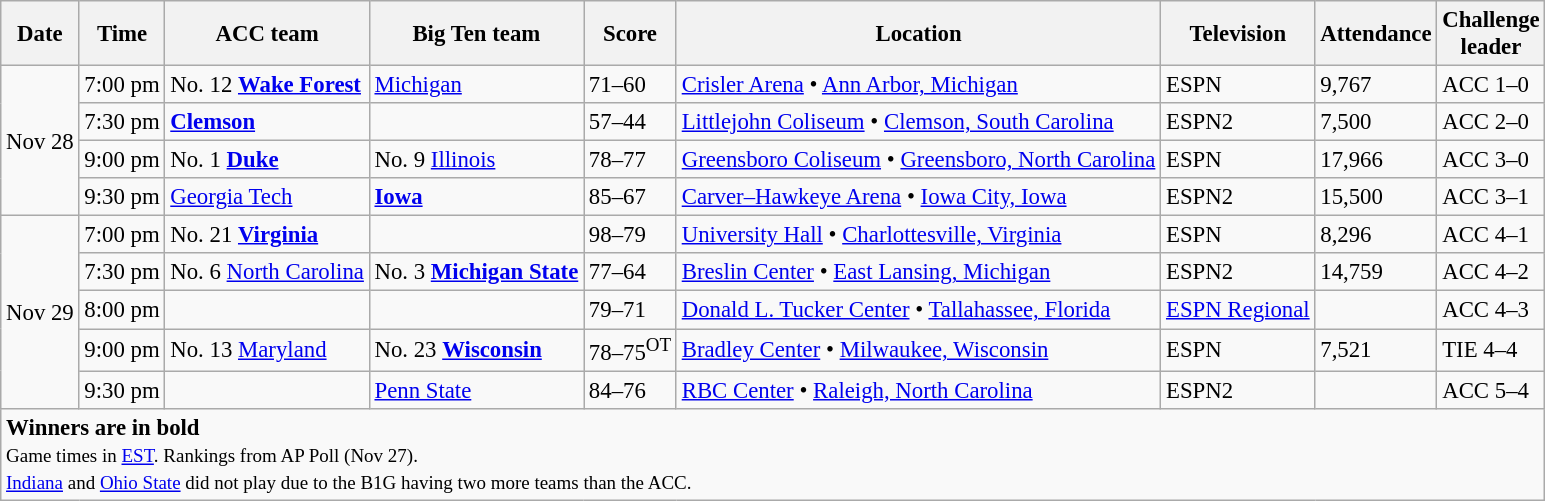<table class="wikitable" style="font-size: 95%">
<tr>
<th>Date</th>
<th>Time</th>
<th>ACC team</th>
<th>Big Ten team</th>
<th>Score</th>
<th>Location</th>
<th>Television</th>
<th>Attendance</th>
<th>Challenge<br>leader</th>
</tr>
<tr>
<td rowspan=4>Nov 28</td>
<td>7:00 pm</td>
<td>No. 12 <strong><a href='#'>Wake Forest</a></strong></td>
<td><a href='#'>Michigan</a></td>
<td>71–60</td>
<td><a href='#'>Crisler Arena</a> • <a href='#'>Ann Arbor, Michigan</a></td>
<td>ESPN</td>
<td>9,767</td>
<td>ACC 1–0</td>
</tr>
<tr>
<td>7:30 pm</td>
<td><strong><a href='#'>Clemson</a></strong></td>
<td></td>
<td>57–44</td>
<td><a href='#'>Littlejohn Coliseum</a> • <a href='#'>Clemson, South Carolina</a></td>
<td>ESPN2</td>
<td>7,500</td>
<td>ACC 2–0</td>
</tr>
<tr>
<td>9:00 pm</td>
<td>No. 1 <strong><a href='#'>Duke</a></strong></td>
<td>No. 9 <a href='#'>Illinois</a></td>
<td>78–77</td>
<td><a href='#'>Greensboro Coliseum</a> • <a href='#'>Greensboro, North Carolina</a></td>
<td>ESPN</td>
<td>17,966</td>
<td>ACC 3–0</td>
</tr>
<tr>
<td>9:30 pm</td>
<td><a href='#'>Georgia Tech</a></td>
<td><strong><a href='#'>Iowa</a></strong></td>
<td>85–67</td>
<td><a href='#'>Carver–Hawkeye Arena</a> • <a href='#'>Iowa City, Iowa</a></td>
<td>ESPN2</td>
<td>15,500</td>
<td>ACC 3–1</td>
</tr>
<tr>
<td rowspan=5>Nov 29</td>
<td>7:00 pm</td>
<td>No. 21 <strong><a href='#'>Virginia</a></strong></td>
<td></td>
<td>98–79</td>
<td><a href='#'>University Hall</a> • <a href='#'>Charlottesville, Virginia</a></td>
<td>ESPN</td>
<td>8,296</td>
<td>ACC 4–1</td>
</tr>
<tr>
<td>7:30 pm</td>
<td>No. 6 <a href='#'>North Carolina</a></td>
<td>No. 3 <strong><a href='#'>Michigan State</a></strong></td>
<td>77–64</td>
<td><a href='#'>Breslin Center</a> • <a href='#'>East Lansing, Michigan</a></td>
<td>ESPN2</td>
<td>14,759</td>
<td>ACC 4–2</td>
</tr>
<tr>
<td>8:00 pm</td>
<td></td>
<td><strong></strong></td>
<td>79–71</td>
<td><a href='#'>Donald L. Tucker Center</a> • <a href='#'>Tallahassee, Florida</a></td>
<td><a href='#'>ESPN Regional</a></td>
<td></td>
<td>ACC 4–3</td>
</tr>
<tr>
<td>9:00 pm</td>
<td>No. 13 <a href='#'>Maryland</a></td>
<td>No. 23 <strong><a href='#'>Wisconsin</a></strong></td>
<td>78–75<sup>OT</sup></td>
<td><a href='#'>Bradley Center</a> • <a href='#'>Milwaukee, Wisconsin</a></td>
<td>ESPN</td>
<td>7,521</td>
<td>TIE 4–4</td>
</tr>
<tr>
<td>9:30 pm</td>
<td><strong></strong></td>
<td><a href='#'>Penn State</a></td>
<td>84–76</td>
<td><a href='#'>RBC Center</a> • <a href='#'>Raleigh, North Carolina</a></td>
<td>ESPN2</td>
<td></td>
<td>ACC 5–4</td>
</tr>
<tr>
<td colspan=9><strong>Winners are in bold</strong><br><small>Game times in <a href='#'>EST</a>. Rankings from AP Poll (Nov 27).<br><a href='#'>Indiana</a> and <a href='#'>Ohio State</a> did not play due to the B1G having two more teams than the ACC.</small></td>
</tr>
</table>
